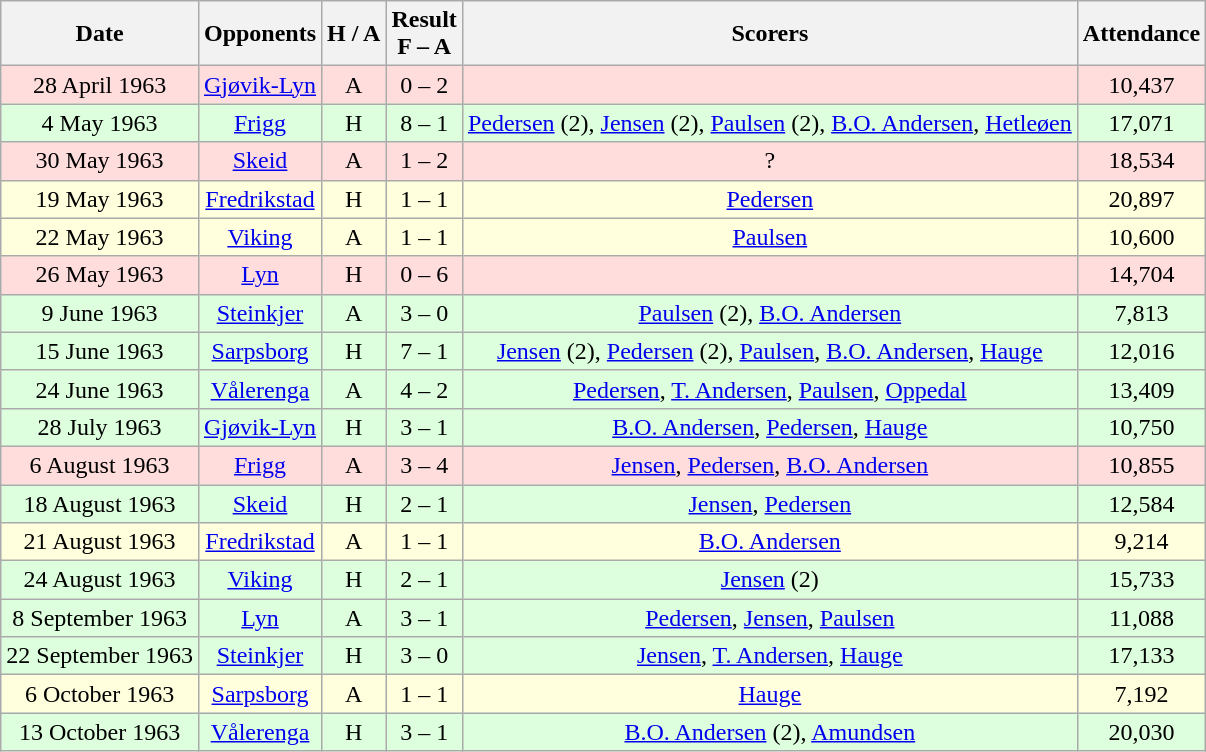<table class="wikitable" style="text-align:center">
<tr>
<th>Date</th>
<th>Opponents</th>
<th>H / A</th>
<th>Result<br>F – A</th>
<th>Scorers</th>
<th>Attendance</th>
</tr>
<tr bgcolor="#ffdddd">
<td>28 April 1963</td>
<td><a href='#'>Gjøvik-Lyn</a></td>
<td>A</td>
<td>0 – 2</td>
<td></td>
<td>10,437</td>
</tr>
<tr bgcolor="#ddffdd">
<td>4 May 1963</td>
<td><a href='#'>Frigg</a></td>
<td>H</td>
<td>8 – 1</td>
<td><a href='#'>Pedersen</a> (2), <a href='#'>Jensen</a> (2), <a href='#'>Paulsen</a> (2), <a href='#'>B.O. Andersen</a>, <a href='#'>Hetleøen</a></td>
<td>17,071</td>
</tr>
<tr bgcolor="#ffdddd">
<td>30 May 1963</td>
<td><a href='#'>Skeid</a></td>
<td>A</td>
<td>1 – 2</td>
<td>?</td>
<td>18,534</td>
</tr>
<tr bgcolor="#ffffdd">
<td>19 May 1963</td>
<td><a href='#'>Fredrikstad</a></td>
<td>H</td>
<td>1 – 1</td>
<td><a href='#'>Pedersen</a></td>
<td>20,897</td>
</tr>
<tr bgcolor="#ffffdd">
<td>22 May 1963</td>
<td><a href='#'>Viking</a></td>
<td>A</td>
<td>1 – 1</td>
<td><a href='#'>Paulsen</a></td>
<td>10,600</td>
</tr>
<tr bgcolor="#ffdddd">
<td>26 May 1963</td>
<td><a href='#'>Lyn</a></td>
<td>H</td>
<td>0 – 6</td>
<td></td>
<td>14,704</td>
</tr>
<tr bgcolor="#ddffdd">
<td>9 June 1963</td>
<td><a href='#'>Steinkjer</a></td>
<td>A</td>
<td>3 – 0</td>
<td><a href='#'>Paulsen</a> (2), <a href='#'>B.O. Andersen</a></td>
<td>7,813</td>
</tr>
<tr bgcolor="#ddffdd">
<td>15 June 1963</td>
<td><a href='#'>Sarpsborg</a></td>
<td>H</td>
<td>7 – 1</td>
<td><a href='#'>Jensen</a> (2), <a href='#'>Pedersen</a> (2), <a href='#'>Paulsen</a>, <a href='#'>B.O. Andersen</a>, <a href='#'>Hauge</a></td>
<td>12,016</td>
</tr>
<tr bgcolor="#ddffdd">
<td>24 June 1963</td>
<td><a href='#'>Vålerenga</a></td>
<td>A</td>
<td>4 – 2</td>
<td><a href='#'>Pedersen</a>, <a href='#'>T. Andersen</a>, <a href='#'>Paulsen</a>, <a href='#'>Oppedal</a></td>
<td>13,409</td>
</tr>
<tr bgcolor="#ddffdd">
<td>28 July 1963</td>
<td><a href='#'>Gjøvik-Lyn</a></td>
<td>H</td>
<td>3 – 1</td>
<td><a href='#'>B.O. Andersen</a>, <a href='#'>Pedersen</a>, <a href='#'>Hauge</a></td>
<td>10,750</td>
</tr>
<tr bgcolor="#ffdddd">
<td>6 August 1963</td>
<td><a href='#'>Frigg</a></td>
<td>A</td>
<td>3 – 4</td>
<td><a href='#'>Jensen</a>, <a href='#'>Pedersen</a>, <a href='#'>B.O. Andersen</a></td>
<td>10,855</td>
</tr>
<tr bgcolor="#ddffdd">
<td>18 August 1963</td>
<td><a href='#'>Skeid</a></td>
<td>H</td>
<td>2 – 1</td>
<td><a href='#'>Jensen</a>, <a href='#'>Pedersen</a></td>
<td>12,584</td>
</tr>
<tr bgcolor="#ffffdd">
<td>21 August 1963</td>
<td><a href='#'>Fredrikstad</a></td>
<td>A</td>
<td>1 – 1</td>
<td><a href='#'>B.O. Andersen</a></td>
<td>9,214</td>
</tr>
<tr bgcolor="#ddffdd">
<td>24 August 1963</td>
<td><a href='#'>Viking</a></td>
<td>H</td>
<td>2 – 1</td>
<td><a href='#'>Jensen</a> (2)</td>
<td>15,733</td>
</tr>
<tr bgcolor="#ddffdd">
<td>8 September 1963</td>
<td><a href='#'>Lyn</a></td>
<td>A</td>
<td>3 – 1</td>
<td><a href='#'>Pedersen</a>, <a href='#'>Jensen</a>, <a href='#'>Paulsen</a></td>
<td>11,088</td>
</tr>
<tr bgcolor="#ddffdd">
<td>22 September 1963</td>
<td><a href='#'>Steinkjer</a></td>
<td>H</td>
<td>3 – 0</td>
<td><a href='#'>Jensen</a>, <a href='#'>T. Andersen</a>, <a href='#'>Hauge</a></td>
<td>17,133</td>
</tr>
<tr bgcolor="#ffffdd">
<td>6 October 1963</td>
<td><a href='#'>Sarpsborg</a></td>
<td>A</td>
<td>1 – 1</td>
<td><a href='#'>Hauge</a></td>
<td>7,192</td>
</tr>
<tr bgcolor="#ddffdd">
<td>13 October 1963</td>
<td><a href='#'>Vålerenga</a></td>
<td>H</td>
<td>3 – 1</td>
<td><a href='#'>B.O. Andersen</a> (2), <a href='#'>Amundsen</a></td>
<td>20,030</td>
</tr>
</table>
